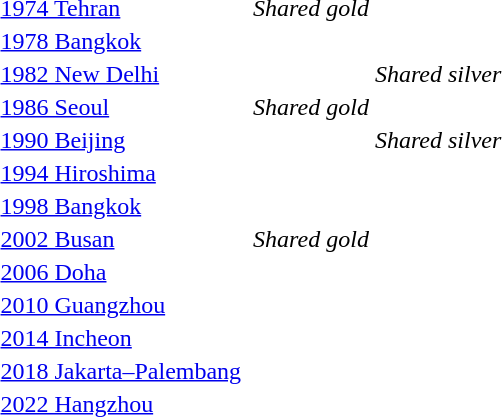<table>
<tr>
<td rowspan=2><a href='#'>1974 Tehran</a></td>
<td></td>
<td rowspan=2><em>Shared gold</em></td>
<td rowspan=2></td>
</tr>
<tr>
<td></td>
</tr>
<tr>
<td><a href='#'>1978 Bangkok</a></td>
<td></td>
<td></td>
<td></td>
</tr>
<tr>
<td rowspan=2><a href='#'>1982 New Delhi</a></td>
<td rowspan=2></td>
<td></td>
<td rowspan=2><em>Shared silver</em></td>
</tr>
<tr>
<td></td>
</tr>
<tr>
<td rowspan=2><a href='#'>1986 Seoul</a></td>
<td></td>
<td rowspan=2><em>Shared gold</em></td>
<td rowspan=2></td>
</tr>
<tr>
<td></td>
</tr>
<tr>
<td rowspan=2><a href='#'>1990 Beijing</a></td>
<td rowspan=2></td>
<td></td>
<td rowspan=2><em>Shared silver</em></td>
</tr>
<tr>
<td></td>
</tr>
<tr>
<td><a href='#'>1994 Hiroshima</a></td>
<td></td>
<td></td>
<td></td>
</tr>
<tr>
<td><a href='#'>1998 Bangkok</a></td>
<td></td>
<td></td>
<td></td>
</tr>
<tr>
<td rowspan=2><a href='#'>2002 Busan</a></td>
<td></td>
<td rowspan=2><em>Shared gold</em></td>
<td rowspan=2></td>
</tr>
<tr>
<td></td>
</tr>
<tr>
<td><a href='#'>2006 Doha</a></td>
<td></td>
<td></td>
<td></td>
</tr>
<tr>
<td><a href='#'>2010 Guangzhou</a></td>
<td></td>
<td></td>
<td></td>
</tr>
<tr>
<td><a href='#'>2014 Incheon</a></td>
<td></td>
<td></td>
<td></td>
</tr>
<tr>
<td><a href='#'>2018 Jakarta–Palembang</a></td>
<td></td>
<td></td>
<td></td>
</tr>
<tr>
<td><a href='#'>2022 Hangzhou</a></td>
<td></td>
<td></td>
<td></td>
</tr>
</table>
